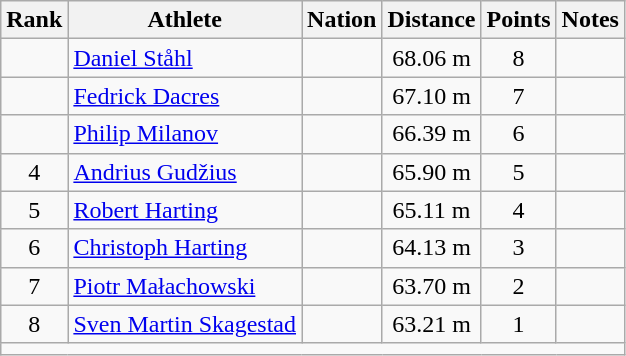<table class="wikitable sortable" style="text-align:center;">
<tr>
<th scope="col" style="width: 10px;">Rank</th>
<th scope="col">Athlete</th>
<th scope="col">Nation</th>
<th scope="col">Distance</th>
<th scope="col">Points</th>
<th scope="col">Notes</th>
</tr>
<tr>
<td></td>
<td align=left><a href='#'>Daniel Ståhl</a></td>
<td align=left></td>
<td>68.06 m</td>
<td>8</td>
<td></td>
</tr>
<tr>
<td></td>
<td align=left><a href='#'>Fedrick Dacres</a></td>
<td align=left></td>
<td>67.10 m</td>
<td>7</td>
<td></td>
</tr>
<tr>
<td></td>
<td align=left><a href='#'>Philip Milanov</a></td>
<td align=left></td>
<td>66.39 m</td>
<td>6</td>
<td></td>
</tr>
<tr>
<td>4</td>
<td align=left><a href='#'>Andrius Gudžius</a></td>
<td align=left></td>
<td>65.90 m</td>
<td>5</td>
<td></td>
</tr>
<tr>
<td>5</td>
<td align=left><a href='#'>Robert Harting</a></td>
<td align=left></td>
<td>65.11 m</td>
<td>4</td>
<td></td>
</tr>
<tr>
<td>6</td>
<td align=left><a href='#'>Christoph Harting</a></td>
<td align=left></td>
<td>64.13 m</td>
<td>3</td>
<td></td>
</tr>
<tr>
<td>7</td>
<td align=left><a href='#'>Piotr Małachowski</a></td>
<td align=left></td>
<td>63.70 m</td>
<td>2</td>
<td></td>
</tr>
<tr>
<td>8</td>
<td align=left><a href='#'>Sven Martin Skagestad</a></td>
<td align=left></td>
<td>63.21 m</td>
<td>1</td>
<td></td>
</tr>
<tr class="sortbottom">
<td colspan="6"></td>
</tr>
</table>
